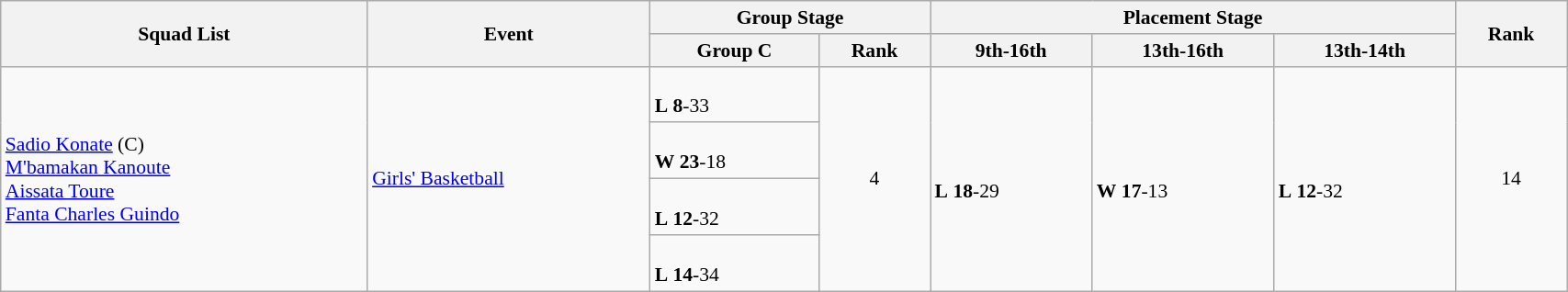<table class="wikitable" width="90%" style="text-align:left; font-size:90%">
<tr>
<th rowspan="2">Squad List</th>
<th rowspan="2">Event</th>
<th colspan="2">Group Stage</th>
<th colspan="3">Placement Stage</th>
<th rowspan="2">Rank</th>
</tr>
<tr>
<th>Group C</th>
<th>Rank</th>
<th>9th-16th</th>
<th>13th-16th</th>
<th>13th-14th</th>
</tr>
<tr>
<td rowspan="4"><a href='#'>Sadio Konate</a> (C)<br><a href='#'>M'bamakan Kanoute</a><br><a href='#'>Aissata Toure</a><br><a href='#'>Fanta Charles Guindo</a></td>
<td rowspan="4"><a href='#'>Girls' Basketball</a></td>
<td><br> <strong>L</strong> <strong>8</strong>-33</td>
<td rowspan="4" align=center>4</td>
<td rowspan="4"> <br> <strong>L</strong> <strong>18</strong>-29</td>
<td rowspan="4"> <br> <strong>W</strong> <strong>17</strong>-13</td>
<td rowspan="4"> <br> <strong>L</strong> <strong>12</strong>-32</td>
<td rowspan="4" align="center">14</td>
</tr>
<tr>
<td><br> <strong>W</strong> <strong>23</strong>-18</td>
</tr>
<tr>
<td><br> <strong>L</strong> <strong>12</strong>-32</td>
</tr>
<tr>
<td><br> <strong>L</strong> <strong>14</strong>-34</td>
</tr>
</table>
